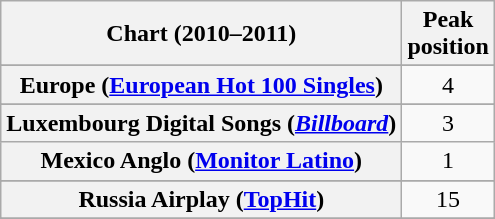<table class="wikitable plainrowheaders sortable">
<tr>
<th>Chart (2010–2011)</th>
<th>Peak<br>position</th>
</tr>
<tr>
</tr>
<tr>
</tr>
<tr>
</tr>
<tr>
</tr>
<tr>
</tr>
<tr>
</tr>
<tr>
</tr>
<tr>
<th scope="row">Europe (<a href='#'>European Hot 100 Singles</a>)</th>
<td style="text-align:center;">4</td>
</tr>
<tr>
</tr>
<tr>
</tr>
<tr>
</tr>
<tr>
</tr>
<tr>
</tr>
<tr>
</tr>
<tr>
</tr>
<tr>
</tr>
<tr>
<th scope="row">Luxembourg Digital Songs (<em><a href='#'>Billboard</a></em>)</th>
<td style="text-align:center;">3</td>
</tr>
<tr>
<th scope="row">Mexico Anglo (<a href='#'>Monitor Latino</a>)</th>
<td style="text-align:center;">1</td>
</tr>
<tr>
</tr>
<tr>
</tr>
<tr>
</tr>
<tr>
</tr>
<tr>
</tr>
<tr>
</tr>
<tr>
<th scope="row">Russia Airplay (<a href='#'>TopHit</a>)</th>
<td style="text-align:center;">15</td>
</tr>
<tr>
</tr>
<tr>
</tr>
<tr>
</tr>
<tr>
</tr>
<tr>
</tr>
<tr>
</tr>
<tr>
</tr>
<tr>
</tr>
<tr>
</tr>
<tr>
</tr>
<tr>
</tr>
<tr>
</tr>
<tr>
</tr>
<tr>
</tr>
</table>
